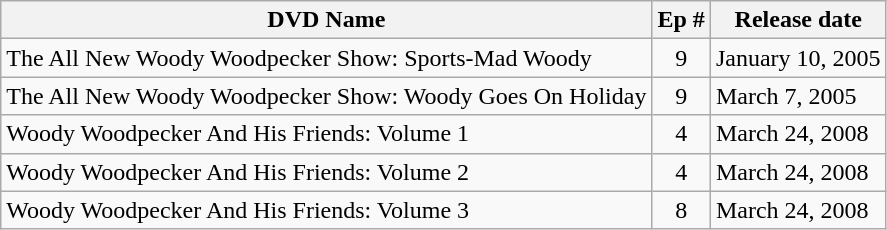<table class="wikitable sortable">
<tr>
<th>DVD Name</th>
<th>Ep #</th>
<th>Release date</th>
</tr>
<tr>
<td>The All New Woody Woodpecker Show: Sports-Mad Woody</td>
<td style="text-align:center;">9</td>
<td>January 10, 2005</td>
</tr>
<tr>
<td>The All New Woody Woodpecker Show: Woody Goes On Holiday</td>
<td style="text-align:center;">9</td>
<td>March 7, 2005</td>
</tr>
<tr>
<td>Woody Woodpecker And His Friends: Volume 1</td>
<td style="text-align:center;">4</td>
<td>March 24, 2008</td>
</tr>
<tr>
<td>Woody Woodpecker And His Friends: Volume 2</td>
<td style="text-align:center;">4</td>
<td>March 24, 2008</td>
</tr>
<tr>
<td>Woody Woodpecker And His Friends: Volume 3</td>
<td style="text-align:center;">8</td>
<td>March 24, 2008</td>
</tr>
</table>
